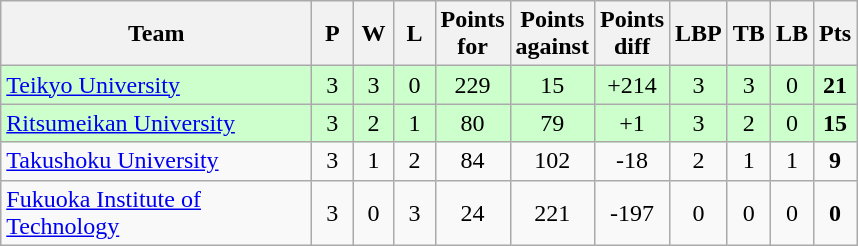<table class="wikitable" style="text-align: center;">
<tr>
<th style="width:200px;">Team</th>
<th width="20">P</th>
<th width="20">W</th>
<th width="20">L</th>
<th width="20">Points for</th>
<th width="20">Points against</th>
<th width="20">Points diff</th>
<th width="20">LBP</th>
<th width="20">TB</th>
<th width="20">LB</th>
<th width="20">Pts</th>
</tr>
<tr style="background:#cfc;">
<td align=left><a href='#'>Teikyo University</a></td>
<td>3</td>
<td>3</td>
<td>0</td>
<td>229</td>
<td>15</td>
<td>+214</td>
<td>3</td>
<td>3</td>
<td>0</td>
<td><strong>21</strong></td>
</tr>
<tr style="background:#cfc;">
<td align=left><a href='#'>Ritsumeikan University</a></td>
<td>3</td>
<td>2</td>
<td>1</td>
<td>80</td>
<td>79</td>
<td>+1</td>
<td>3</td>
<td>2</td>
<td>0</td>
<td><strong>15</strong></td>
</tr>
<tr>
<td align=left><a href='#'>Takushoku University</a></td>
<td>3</td>
<td>1</td>
<td>2</td>
<td>84</td>
<td>102</td>
<td>-18</td>
<td>2</td>
<td>1</td>
<td>1</td>
<td><strong>9</strong></td>
</tr>
<tr>
<td align=left><a href='#'>Fukuoka Institute of Technology</a></td>
<td>3</td>
<td>0</td>
<td>3</td>
<td>24</td>
<td>221</td>
<td>-197</td>
<td>0</td>
<td>0</td>
<td>0</td>
<td><strong>0</strong></td>
</tr>
</table>
